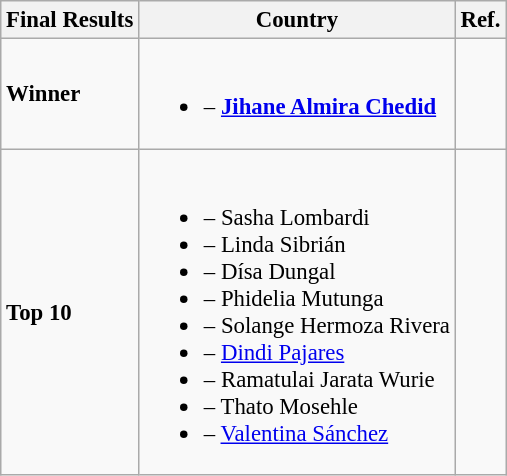<table class="wikitable sortable" style="font-size: 95%;">
<tr>
<th>Final Results</th>
<th>Country</th>
<th>Ref.</th>
</tr>
<tr>
<td><strong>Winner</strong></td>
<td><br><ul><li><strong></strong> – <strong><a href='#'>Jihane Almira Chedid</a></strong></li></ul></td>
<td></td>
</tr>
<tr>
<td><strong>Top 10</strong></td>
<td><br><ul><li><strong></strong> – Sasha Lombardi</li><li><strong></strong> – Linda Sibrián</li><li><strong></strong> – Dísa Dungal</li><li><strong></strong> – Phidelia Mutunga</li><li><strong></strong> – Solange Hermoza Rivera</li><li><strong></strong> – <a href='#'>Dindi Pajares</a></li><li><strong></strong> – Ramatulai Jarata Wurie</li><li><strong></strong> – Thato Mosehle</li><li><strong></strong> – <a href='#'>Valentina Sánchez</a></li></ul></td>
<td></td>
</tr>
</table>
